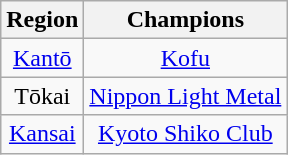<table class="wikitable" style="text-align:center;">
<tr>
<th>Region</th>
<th>Champions</th>
</tr>
<tr>
<td><a href='#'>Kantō</a></td>
<td><a href='#'>Kofu</a></td>
</tr>
<tr>
<td>Tōkai</td>
<td><a href='#'>Nippon Light Metal</a></td>
</tr>
<tr>
<td><a href='#'>Kansai</a></td>
<td><a href='#'>Kyoto Shiko Club</a></td>
</tr>
</table>
